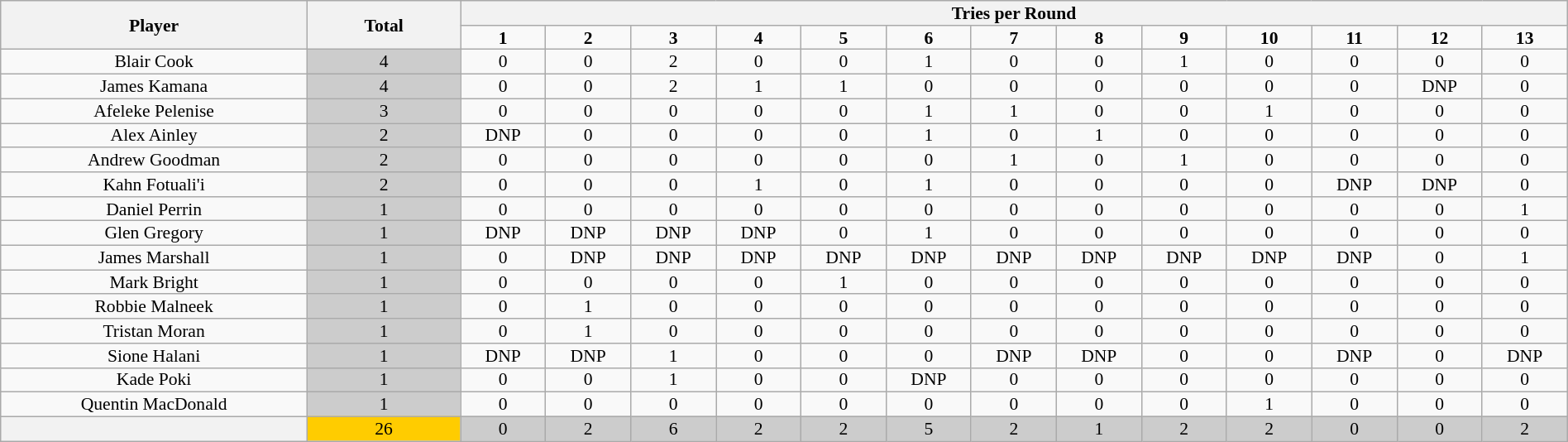<table class="wikitable" style="text-align:center; line-height: 90%; font-size:90%;" width=100%>
<tr>
<th rowspan=2 width=18%>Player</th>
<th rowspan=2 width=9%>Total</th>
<th colspan=13>Tries per Round</th>
</tr>
<tr>
<td width=5%><strong>1</strong></td>
<td width=5%><strong>2</strong></td>
<td width=5%><strong>3</strong></td>
<td width=5%><strong>4</strong></td>
<td width=5%><strong>5</strong></td>
<td width=5%><strong>6</strong></td>
<td width=5%><strong>7</strong></td>
<td width=5%><strong>8</strong></td>
<td width=5%><strong>9</strong></td>
<td width=5%><strong>10</strong></td>
<td width=5%><strong>11</strong></td>
<td width=5%><strong>12</strong></td>
<td width=5%><strong>13</strong></td>
</tr>
<tr>
<td>Blair Cook</td>
<td bgcolor=#cccccc>4</td>
<td>0</td>
<td>0</td>
<td>2</td>
<td>0</td>
<td>0</td>
<td>1</td>
<td>0</td>
<td>0</td>
<td>1</td>
<td>0</td>
<td>0</td>
<td>0</td>
<td>0</td>
</tr>
<tr>
<td>James Kamana</td>
<td bgcolor=#cccccc>4</td>
<td>0</td>
<td>0</td>
<td>2</td>
<td>1</td>
<td>1</td>
<td>0</td>
<td>0</td>
<td>0</td>
<td>0</td>
<td>0</td>
<td>0</td>
<td>DNP</td>
<td>0</td>
</tr>
<tr>
<td>Afeleke Pelenise</td>
<td bgcolor=#cccccc>3</td>
<td>0</td>
<td>0</td>
<td>0</td>
<td>0</td>
<td>0</td>
<td>1</td>
<td>1</td>
<td>0</td>
<td>0</td>
<td>1</td>
<td>0</td>
<td>0</td>
<td>0</td>
</tr>
<tr>
<td>Alex Ainley</td>
<td bgcolor=#cccccc>2</td>
<td>DNP</td>
<td>0</td>
<td>0</td>
<td>0</td>
<td>0</td>
<td>1</td>
<td>0</td>
<td>1</td>
<td>0</td>
<td>0</td>
<td>0</td>
<td>0</td>
<td>0</td>
</tr>
<tr>
<td>Andrew Goodman</td>
<td bgcolor=#cccccc>2</td>
<td>0</td>
<td>0</td>
<td>0</td>
<td>0</td>
<td>0</td>
<td>0</td>
<td>1</td>
<td>0</td>
<td>1</td>
<td>0</td>
<td>0</td>
<td>0</td>
<td>0</td>
</tr>
<tr>
<td>Kahn Fotuali'i</td>
<td bgcolor=#cccccc>2</td>
<td>0</td>
<td>0</td>
<td>0</td>
<td>1</td>
<td>0</td>
<td>1</td>
<td>0</td>
<td>0</td>
<td>0</td>
<td>0</td>
<td>DNP</td>
<td>DNP</td>
<td>0</td>
</tr>
<tr>
<td>Daniel Perrin</td>
<td bgcolor=#cccccc>1</td>
<td>0</td>
<td>0</td>
<td>0</td>
<td>0</td>
<td>0</td>
<td>0</td>
<td>0</td>
<td>0</td>
<td>0</td>
<td>0</td>
<td>0</td>
<td>0</td>
<td>1</td>
</tr>
<tr>
<td>Glen Gregory</td>
<td bgcolor=#cccccc>1</td>
<td>DNP</td>
<td>DNP</td>
<td>DNP</td>
<td>DNP</td>
<td>0</td>
<td>1</td>
<td>0</td>
<td>0</td>
<td>0</td>
<td>0</td>
<td>0</td>
<td>0</td>
<td>0</td>
</tr>
<tr>
<td>James Marshall</td>
<td bgcolor=#cccccc>1</td>
<td>0</td>
<td>DNP</td>
<td>DNP</td>
<td>DNP</td>
<td>DNP</td>
<td>DNP</td>
<td>DNP</td>
<td>DNP</td>
<td>DNP</td>
<td>DNP</td>
<td>DNP</td>
<td>0</td>
<td>1</td>
</tr>
<tr>
<td>Mark Bright</td>
<td bgcolor=#cccccc>1</td>
<td>0</td>
<td>0</td>
<td>0</td>
<td>0</td>
<td>1</td>
<td>0</td>
<td>0</td>
<td>0</td>
<td>0</td>
<td>0</td>
<td>0</td>
<td>0</td>
<td>0</td>
</tr>
<tr>
<td>Robbie Malneek</td>
<td bgcolor=#cccccc>1</td>
<td>0</td>
<td>1</td>
<td>0</td>
<td>0</td>
<td>0</td>
<td>0</td>
<td>0</td>
<td>0</td>
<td>0</td>
<td>0</td>
<td>0</td>
<td>0</td>
<td>0</td>
</tr>
<tr>
<td>Tristan Moran</td>
<td bgcolor=#cccccc>1</td>
<td>0</td>
<td>1</td>
<td>0</td>
<td>0</td>
<td>0</td>
<td>0</td>
<td>0</td>
<td>0</td>
<td>0</td>
<td>0</td>
<td>0</td>
<td>0</td>
<td>0</td>
</tr>
<tr>
<td>Sione Halani</td>
<td bgcolor=#cccccc>1</td>
<td>DNP</td>
<td>DNP</td>
<td>1</td>
<td>0</td>
<td>0</td>
<td>0</td>
<td>DNP</td>
<td>DNP</td>
<td>0</td>
<td>0</td>
<td>DNP</td>
<td>0</td>
<td>DNP</td>
</tr>
<tr>
<td>Kade Poki</td>
<td bgcolor=#cccccc>1</td>
<td>0</td>
<td>0</td>
<td>1</td>
<td>0</td>
<td>0</td>
<td>DNP</td>
<td>0</td>
<td>0</td>
<td>0</td>
<td>0</td>
<td>0</td>
<td>0</td>
<td>0</td>
</tr>
<tr>
<td>Quentin MacDonald</td>
<td bgcolor=#cccccc>1</td>
<td>0</td>
<td>0</td>
<td>0</td>
<td>0</td>
<td>0</td>
<td>0</td>
<td>0</td>
<td>0</td>
<td>0</td>
<td>1</td>
<td>0</td>
<td>0</td>
<td>0</td>
</tr>
<tr>
<th></th>
<td bgcolor=#ffcc00>26</td>
<td bgcolor=#cccccc>0</td>
<td bgcolor=#cccccc>2</td>
<td bgcolor=#cccccc>6</td>
<td bgcolor=#cccccc>2</td>
<td bgcolor=#cccccc>2</td>
<td bgcolor=#cccccc>5</td>
<td bgcolor=#cccccc>2</td>
<td bgcolor=#cccccc>1</td>
<td bgcolor=#cccccc>2</td>
<td bgcolor=#cccccc>2</td>
<td bgcolor=#cccccc>0</td>
<td bgcolor=#cccccc>0</td>
<td bgcolor=#cccccc>2</td>
</tr>
</table>
